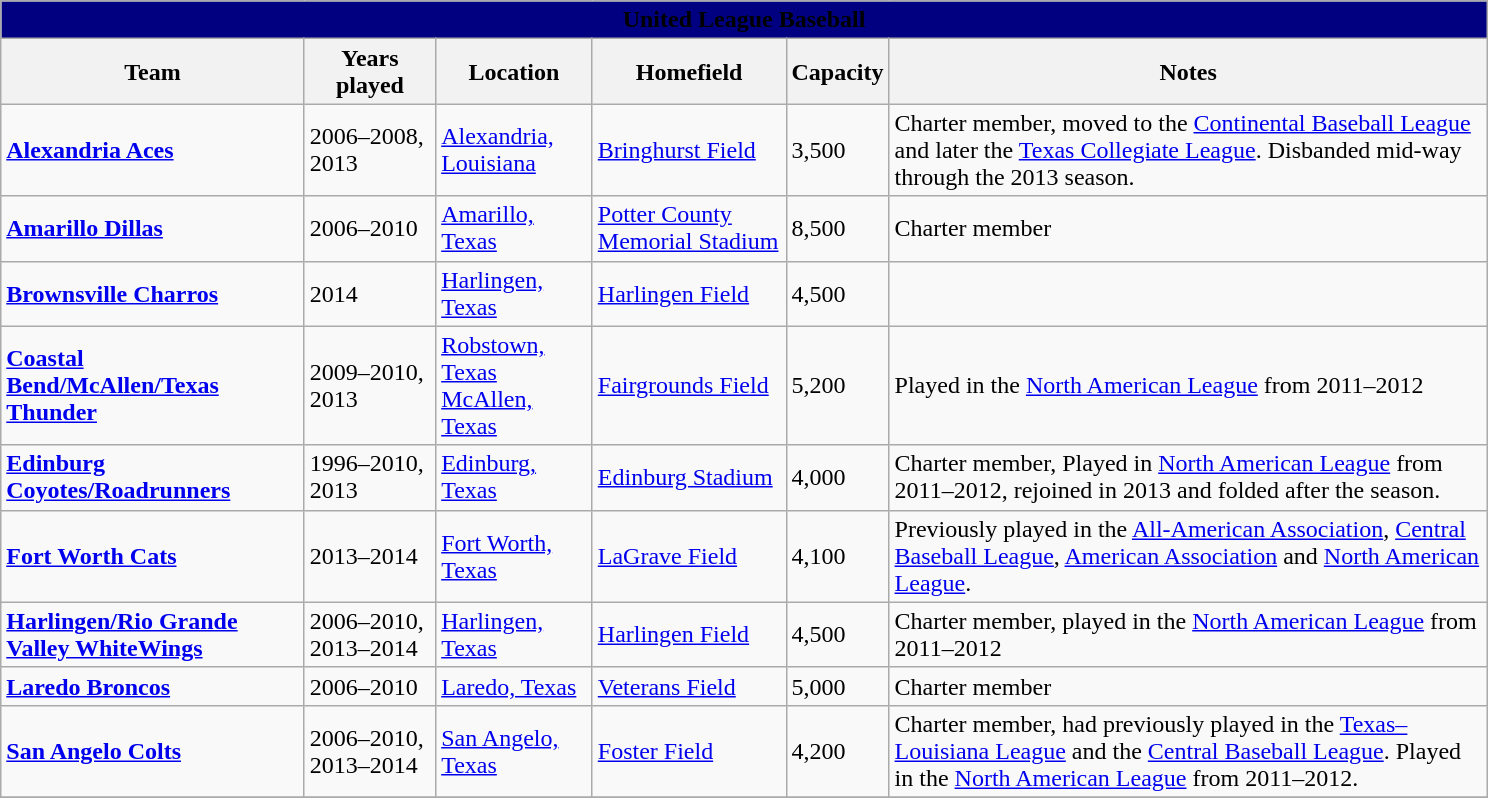<table class="wikitable" style="width:62em">
<tr>
<th style="background-color:navy" colspan="7"><span>United League Baseball</span></th>
</tr>
<tr>
<th><strong>Team</strong></th>
<th><strong>Years played</strong></th>
<th><strong>Location</strong></th>
<th><strong>Homefield</strong></th>
<th><strong>Capacity</strong></th>
<th><strong>Notes</strong></th>
</tr>
<tr>
<td><strong><a href='#'>Alexandria Aces</a></strong></td>
<td>2006–2008, 2013</td>
<td><a href='#'>Alexandria, Louisiana</a></td>
<td><a href='#'>Bringhurst Field</a></td>
<td>3,500</td>
<td>Charter member, moved to the <a href='#'>Continental Baseball League</a> and later the <a href='#'>Texas Collegiate League</a>. Disbanded mid-way through the 2013 season.</td>
</tr>
<tr>
<td><strong><a href='#'>Amarillo Dillas</a></strong></td>
<td>2006–2010</td>
<td><a href='#'>Amarillo, Texas</a></td>
<td><a href='#'>Potter County Memorial Stadium</a></td>
<td>8,500</td>
<td>Charter member</td>
</tr>
<tr>
<td><strong><a href='#'>Brownsville Charros</a></strong></td>
<td>2014</td>
<td><a href='#'>Harlingen, Texas</a></td>
<td><a href='#'>Harlingen Field</a></td>
<td>4,500</td>
<td></td>
</tr>
<tr>
<td><strong><a href='#'>Coastal Bend/McAllen/Texas Thunder</a></strong></td>
<td>2009–2010, 2013</td>
<td><a href='#'>Robstown, Texas</a><br><a href='#'>McAllen, Texas</a></td>
<td><a href='#'>Fairgrounds Field</a></td>
<td>5,200</td>
<td>Played in the <a href='#'>North American League</a> from 2011–2012</td>
</tr>
<tr>
<td><strong><a href='#'>Edinburg Coyotes/Roadrunners</a></strong></td>
<td>1996–2010, 2013</td>
<td><a href='#'>Edinburg, Texas</a></td>
<td><a href='#'>Edinburg Stadium</a></td>
<td>4,000</td>
<td>Charter member, Played in <a href='#'>North American League</a> from 2011–2012, rejoined in 2013 and folded after the season.</td>
</tr>
<tr>
<td><strong><a href='#'>Fort Worth Cats</a></strong></td>
<td>2013–2014</td>
<td><a href='#'>Fort Worth, Texas</a></td>
<td><a href='#'>LaGrave Field</a></td>
<td>4,100</td>
<td>Previously played in the <a href='#'>All-American Association</a>, <a href='#'>Central Baseball League</a>, <a href='#'>American Association</a> and <a href='#'>North American League</a>.</td>
</tr>
<tr>
<td><strong><a href='#'>Harlingen/Rio Grande Valley WhiteWings</a></strong></td>
<td>2006–2010, 2013–2014</td>
<td><a href='#'>Harlingen, Texas</a></td>
<td><a href='#'>Harlingen Field</a></td>
<td>4,500</td>
<td>Charter member, played in the <a href='#'>North American League</a> from 2011–2012</td>
</tr>
<tr>
<td><strong><a href='#'>Laredo Broncos</a></strong></td>
<td>2006–2010</td>
<td><a href='#'>Laredo, Texas</a></td>
<td><a href='#'>Veterans Field</a></td>
<td>5,000</td>
<td>Charter member</td>
</tr>
<tr>
<td><strong><a href='#'>San Angelo Colts</a></strong></td>
<td>2006–2010, 2013–2014</td>
<td><a href='#'>San Angelo, Texas</a></td>
<td><a href='#'>Foster Field</a></td>
<td>4,200</td>
<td>Charter member, had previously played in the <a href='#'>Texas–Louisiana League</a> and the <a href='#'>Central Baseball League</a>. Played in the <a href='#'>North American League</a> from 2011–2012.</td>
</tr>
<tr>
</tr>
</table>
